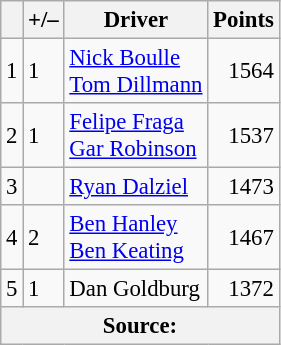<table class="wikitable" style="font-size: 95%;">
<tr>
<th scope="col"></th>
<th scope="col">+/–</th>
<th scope="col">Driver</th>
<th scope="col">Points</th>
</tr>
<tr>
<td align=center>1</td>
<td align=left> 1</td>
<td> <a href='#'>Nick Boulle</a><br> <a href='#'>Tom Dillmann</a></td>
<td align=right>1564</td>
</tr>
<tr>
<td align=center>2</td>
<td align=left> 1</td>
<td> <a href='#'>Felipe Fraga</a><br> <a href='#'>Gar Robinson</a></td>
<td align=right>1537</td>
</tr>
<tr>
<td align=center>3</td>
<td align=left></td>
<td> <a href='#'>Ryan Dalziel</a></td>
<td align=right>1473</td>
</tr>
<tr>
<td align=center>4</td>
<td align=left> 2</td>
<td> <a href='#'>Ben Hanley</a><br> <a href='#'>Ben Keating</a></td>
<td align=right>1467</td>
</tr>
<tr>
<td align=center>5</td>
<td align=left> 1</td>
<td> Dan Goldburg</td>
<td align=right>1372</td>
</tr>
<tr>
<th colspan=5>Source:</th>
</tr>
</table>
